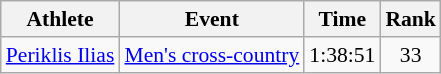<table class="wikitable" style="font-size:90%">
<tr>
<th>Athlete</th>
<th>Event</th>
<th>Time</th>
<th>Rank</th>
</tr>
<tr align=center>
<td align=left><a href='#'>Periklis Ilias</a></td>
<td align=left><a href='#'>Men's cross-country</a></td>
<td>1:38:51</td>
<td>33</td>
</tr>
</table>
